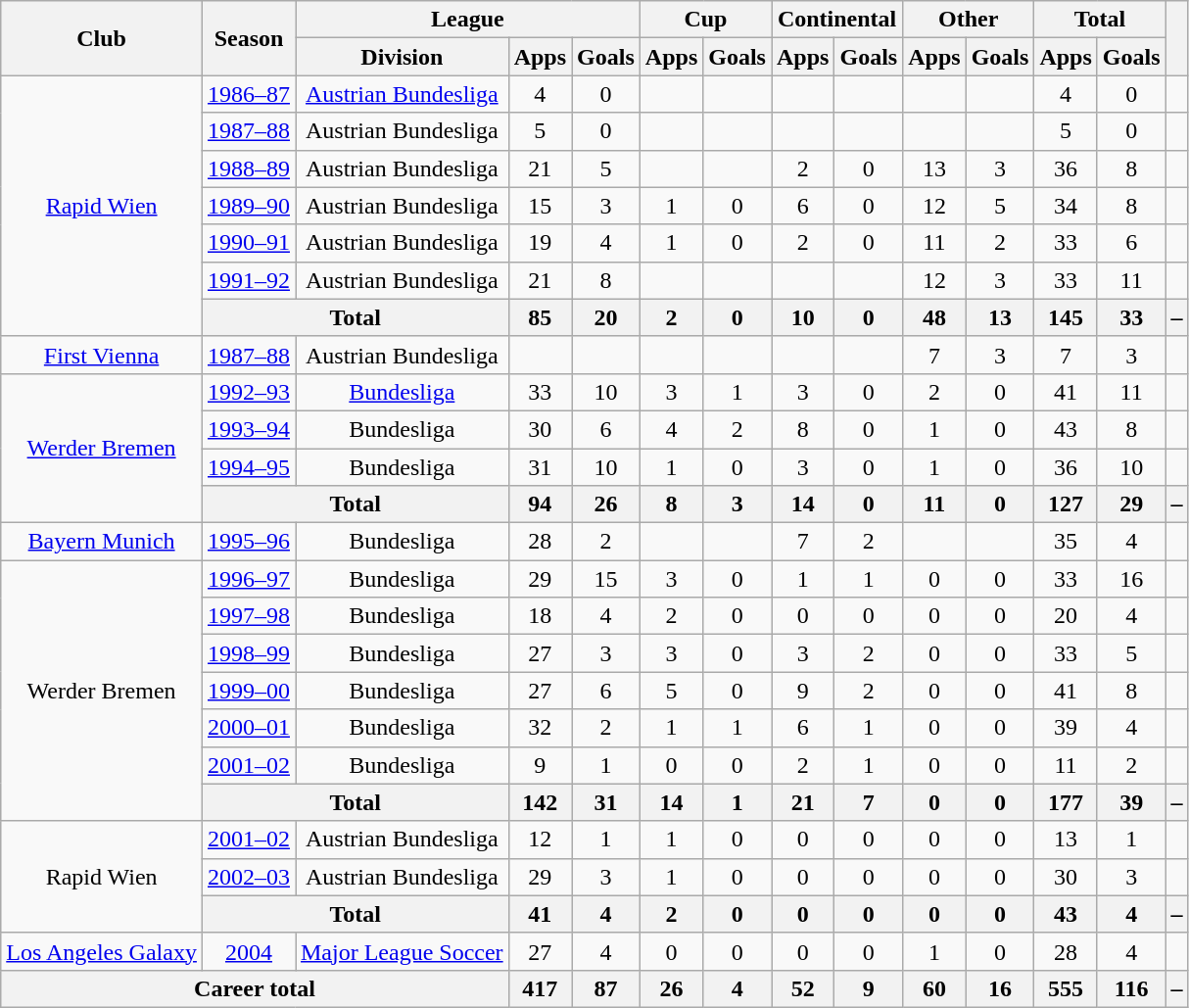<table class="wikitable" style="text-align:center">
<tr>
<th rowspan="2">Club</th>
<th rowspan="2">Season</th>
<th colspan="3">League</th>
<th colspan="2">Cup</th>
<th colspan="2">Continental</th>
<th colspan="2">Other</th>
<th colspan="2">Total</th>
<th rowspan="2"></th>
</tr>
<tr>
<th>Division</th>
<th>Apps</th>
<th>Goals</th>
<th>Apps</th>
<th>Goals</th>
<th>Apps</th>
<th>Goals</th>
<th>Apps</th>
<th>Goals</th>
<th>Apps</th>
<th>Goals</th>
</tr>
<tr>
<td rowspan="7"><a href='#'>Rapid Wien</a></td>
<td><a href='#'>1986–87</a></td>
<td><a href='#'>Austrian Bundesliga</a></td>
<td>4</td>
<td>0</td>
<td></td>
<td></td>
<td></td>
<td></td>
<td></td>
<td></td>
<td>4</td>
<td>0</td>
<td></td>
</tr>
<tr>
<td><a href='#'>1987–88</a></td>
<td>Austrian Bundesliga</td>
<td>5</td>
<td>0</td>
<td></td>
<td></td>
<td></td>
<td></td>
<td></td>
<td></td>
<td>5</td>
<td>0</td>
<td></td>
</tr>
<tr>
<td><a href='#'>1988–89</a></td>
<td>Austrian Bundesliga</td>
<td>21</td>
<td>5</td>
<td></td>
<td></td>
<td>2</td>
<td>0</td>
<td>13</td>
<td>3</td>
<td>36</td>
<td>8</td>
<td></td>
</tr>
<tr>
<td><a href='#'>1989–90</a></td>
<td>Austrian Bundesliga</td>
<td>15</td>
<td>3</td>
<td>1</td>
<td>0</td>
<td>6</td>
<td>0</td>
<td>12</td>
<td>5</td>
<td>34</td>
<td>8</td>
<td></td>
</tr>
<tr>
<td><a href='#'>1990–91</a></td>
<td>Austrian Bundesliga</td>
<td>19</td>
<td>4</td>
<td>1</td>
<td>0</td>
<td>2</td>
<td>0</td>
<td>11</td>
<td>2</td>
<td>33</td>
<td>6</td>
<td></td>
</tr>
<tr>
<td><a href='#'>1991–92</a></td>
<td>Austrian Bundesliga</td>
<td>21</td>
<td>8</td>
<td></td>
<td></td>
<td></td>
<td></td>
<td>12</td>
<td>3</td>
<td>33</td>
<td>11</td>
<td></td>
</tr>
<tr>
<th colspan="2">Total</th>
<th>85</th>
<th>20</th>
<th>2</th>
<th>0</th>
<th>10</th>
<th>0</th>
<th>48</th>
<th>13</th>
<th>145</th>
<th>33</th>
<th>–</th>
</tr>
<tr>
<td><a href='#'>First Vienna</a></td>
<td><a href='#'>1987–88</a></td>
<td>Austrian Bundesliga</td>
<td></td>
<td></td>
<td></td>
<td></td>
<td></td>
<td></td>
<td>7</td>
<td>3</td>
<td>7</td>
<td>3</td>
<td></td>
</tr>
<tr>
<td rowspan="4"><a href='#'>Werder Bremen</a></td>
<td><a href='#'>1992–93</a></td>
<td><a href='#'>Bundesliga</a></td>
<td>33</td>
<td>10</td>
<td>3</td>
<td>1</td>
<td>3</td>
<td>0</td>
<td>2</td>
<td>0</td>
<td>41</td>
<td>11</td>
<td></td>
</tr>
<tr>
<td><a href='#'>1993–94</a></td>
<td>Bundesliga</td>
<td>30</td>
<td>6</td>
<td>4</td>
<td>2</td>
<td>8</td>
<td>0</td>
<td>1</td>
<td>0</td>
<td>43</td>
<td>8</td>
<td></td>
</tr>
<tr>
<td><a href='#'>1994–95</a></td>
<td>Bundesliga</td>
<td>31</td>
<td>10</td>
<td>1</td>
<td>0</td>
<td>3</td>
<td>0</td>
<td>1</td>
<td>0</td>
<td>36</td>
<td>10</td>
<td></td>
</tr>
<tr>
<th colspan="2">Total</th>
<th>94</th>
<th>26</th>
<th>8</th>
<th>3</th>
<th>14</th>
<th>0</th>
<th>11</th>
<th>0</th>
<th>127</th>
<th>29</th>
<th>–</th>
</tr>
<tr>
<td><a href='#'>Bayern Munich</a></td>
<td><a href='#'>1995–96</a></td>
<td>Bundesliga</td>
<td>28</td>
<td>2</td>
<td></td>
<td></td>
<td>7</td>
<td>2</td>
<td></td>
<td></td>
<td>35</td>
<td>4</td>
<td></td>
</tr>
<tr>
<td rowspan="7">Werder Bremen</td>
<td><a href='#'>1996–97</a></td>
<td>Bundesliga</td>
<td>29</td>
<td>15</td>
<td>3</td>
<td>0</td>
<td>1</td>
<td>1</td>
<td>0</td>
<td>0</td>
<td>33</td>
<td>16</td>
<td></td>
</tr>
<tr>
<td><a href='#'>1997–98</a></td>
<td>Bundesliga</td>
<td>18</td>
<td>4</td>
<td>2</td>
<td>0</td>
<td>0</td>
<td>0</td>
<td>0</td>
<td>0</td>
<td>20</td>
<td>4</td>
<td></td>
</tr>
<tr>
<td><a href='#'>1998–99</a></td>
<td>Bundesliga</td>
<td>27</td>
<td>3</td>
<td>3</td>
<td>0</td>
<td>3</td>
<td>2</td>
<td>0</td>
<td>0</td>
<td>33</td>
<td>5</td>
<td></td>
</tr>
<tr>
<td><a href='#'>1999–00</a></td>
<td>Bundesliga</td>
<td>27</td>
<td>6</td>
<td>5</td>
<td>0</td>
<td>9</td>
<td>2</td>
<td>0</td>
<td>0</td>
<td>41</td>
<td>8</td>
<td></td>
</tr>
<tr>
<td><a href='#'>2000–01</a></td>
<td>Bundesliga</td>
<td>32</td>
<td>2</td>
<td>1</td>
<td>1</td>
<td>6</td>
<td>1</td>
<td>0</td>
<td>0</td>
<td>39</td>
<td>4</td>
<td></td>
</tr>
<tr>
<td><a href='#'>2001–02</a></td>
<td>Bundesliga</td>
<td>9</td>
<td>1</td>
<td>0</td>
<td>0</td>
<td>2</td>
<td>1</td>
<td>0</td>
<td>0</td>
<td>11</td>
<td>2</td>
<td></td>
</tr>
<tr>
<th colspan="2">Total</th>
<th>142</th>
<th>31</th>
<th>14</th>
<th>1</th>
<th>21</th>
<th>7</th>
<th>0</th>
<th>0</th>
<th>177</th>
<th>39</th>
<th>–</th>
</tr>
<tr>
<td rowspan="3">Rapid Wien</td>
<td><a href='#'>2001–02</a></td>
<td>Austrian Bundesliga</td>
<td>12</td>
<td>1</td>
<td>1</td>
<td>0</td>
<td>0</td>
<td>0</td>
<td>0</td>
<td>0</td>
<td>13</td>
<td>1</td>
<td></td>
</tr>
<tr>
<td><a href='#'>2002–03</a></td>
<td>Austrian Bundesliga</td>
<td>29</td>
<td>3</td>
<td>1</td>
<td>0</td>
<td>0</td>
<td>0</td>
<td>0</td>
<td>0</td>
<td>30</td>
<td>3</td>
<td></td>
</tr>
<tr>
<th colspan="2">Total</th>
<th>41</th>
<th>4</th>
<th>2</th>
<th>0</th>
<th>0</th>
<th>0</th>
<th>0</th>
<th>0</th>
<th>43</th>
<th>4</th>
<th>–</th>
</tr>
<tr>
<td><a href='#'>Los Angeles Galaxy</a></td>
<td><a href='#'>2004</a></td>
<td><a href='#'>Major League Soccer</a></td>
<td>27</td>
<td>4</td>
<td>0</td>
<td>0</td>
<td>0</td>
<td>0</td>
<td>1</td>
<td>0</td>
<td>28</td>
<td>4</td>
<td></td>
</tr>
<tr>
<th colspan="3">Career total</th>
<th>417</th>
<th>87</th>
<th>26</th>
<th>4</th>
<th>52</th>
<th>9</th>
<th>60</th>
<th>16</th>
<th>555</th>
<th>116</th>
<th>–</th>
</tr>
</table>
